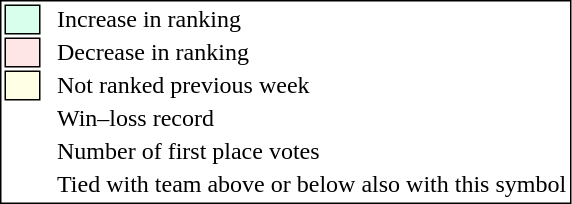<table style="border:1px solid black;">
<tr>
<td style="background:#D8FFEB; width:20px; border:1px solid black;"></td>
<td> </td>
<td>Increase in ranking</td>
</tr>
<tr>
<td style="background:#FFE6E6; width:20px; border:1px solid black;"></td>
<td> </td>
<td>Decrease in ranking</td>
</tr>
<tr>
<td style="background:#FFFFE6; width:20px; border:1px solid black;"></td>
<td> </td>
<td>Not ranked previous week</td>
</tr>
<tr>
<td></td>
<td> </td>
<td>Win–loss record</td>
</tr>
<tr>
<td></td>
<td> </td>
<td>Number of first place votes</td>
</tr>
<tr>
<td></td>
<td></td>
<td>Tied with team above or below also with this symbol</td>
</tr>
</table>
